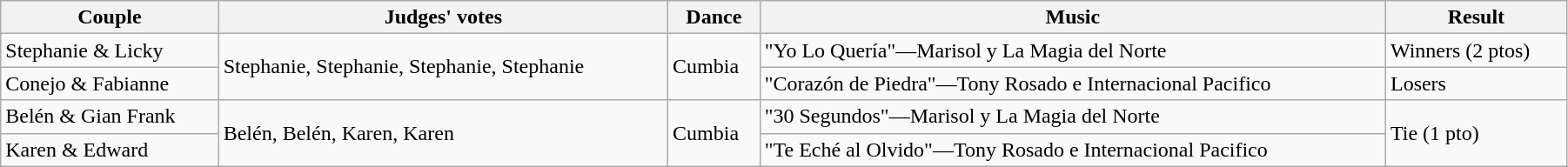<table class="wikitable sortable" style="width: 95%;">
<tr>
<th>Couple</th>
<th>Judges' votes</th>
<th>Dance</th>
<th>Music</th>
<th>Result</th>
</tr>
<tr>
<td>Stephanie & Licky</td>
<td rowspan=2>Stephanie, Stephanie, Stephanie, Stephanie</td>
<td rowspan=2>Cumbia</td>
<td>"Yo Lo Quería"—Marisol y La Magia del Norte</td>
<td>Winners (2 ptos)</td>
</tr>
<tr>
<td>Conejo & Fabianne</td>
<td>"Corazón de Piedra"—Tony Rosado e Internacional Pacifico</td>
<td>Losers</td>
</tr>
<tr>
<td>Belén & Gian Frank</td>
<td rowspan=2>Belén, Belén, Karen, Karen</td>
<td rowspan=2>Cumbia</td>
<td>"30 Segundos"—Marisol y La Magia del Norte</td>
<td rowspan=2>Tie (1 pto)</td>
</tr>
<tr>
<td>Karen & Edward</td>
<td>"Te Eché al Olvido"—Tony Rosado e Internacional Pacifico</td>
</tr>
</table>
